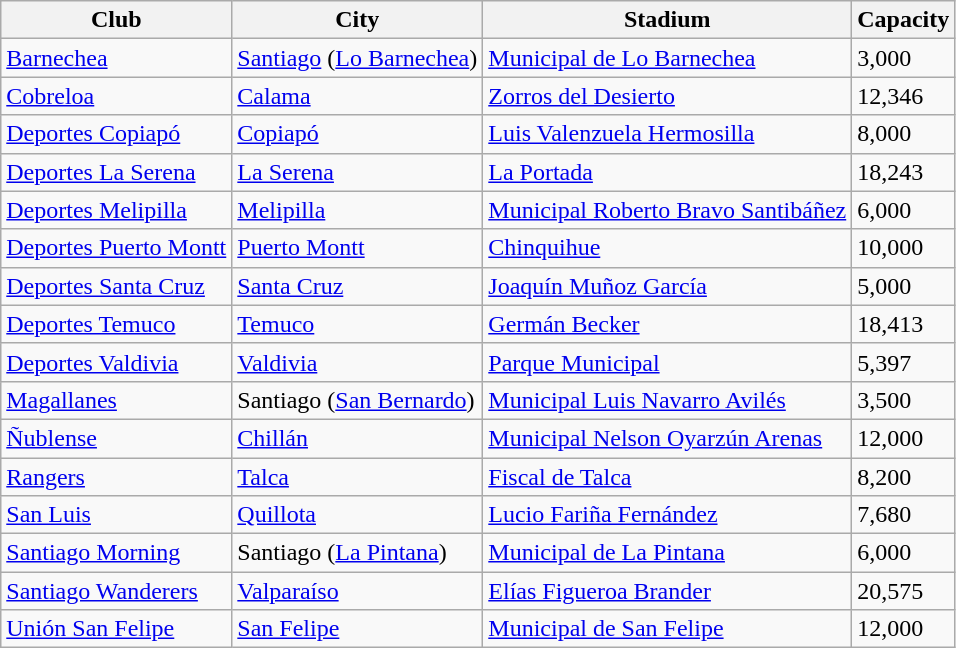<table class="wikitable sortable">
<tr>
<th>Club</th>
<th>City</th>
<th>Stadium</th>
<th>Capacity</th>
</tr>
<tr>
<td><a href='#'>Barnechea</a></td>
<td><a href='#'>Santiago</a> (<a href='#'>Lo Barnechea</a>)</td>
<td><a href='#'>Municipal de Lo Barnechea</a></td>
<td>3,000</td>
</tr>
<tr>
<td><a href='#'>Cobreloa</a></td>
<td><a href='#'>Calama</a></td>
<td><a href='#'>Zorros del Desierto</a></td>
<td>12,346</td>
</tr>
<tr>
<td><a href='#'>Deportes Copiapó</a></td>
<td><a href='#'>Copiapó</a></td>
<td><a href='#'>Luis Valenzuela Hermosilla</a></td>
<td>8,000</td>
</tr>
<tr>
<td><a href='#'>Deportes La Serena</a></td>
<td><a href='#'>La Serena</a></td>
<td><a href='#'>La Portada</a></td>
<td>18,243</td>
</tr>
<tr>
<td><a href='#'>Deportes Melipilla</a></td>
<td><a href='#'>Melipilla</a></td>
<td><a href='#'>Municipal Roberto Bravo Santibáñez</a></td>
<td>6,000</td>
</tr>
<tr>
<td><a href='#'>Deportes Puerto Montt</a></td>
<td><a href='#'>Puerto Montt</a></td>
<td><a href='#'>Chinquihue</a></td>
<td>10,000</td>
</tr>
<tr>
<td><a href='#'>Deportes Santa Cruz</a></td>
<td><a href='#'>Santa Cruz</a></td>
<td><a href='#'>Joaquín Muñoz García</a></td>
<td>5,000</td>
</tr>
<tr>
<td><a href='#'>Deportes Temuco</a></td>
<td><a href='#'>Temuco</a></td>
<td><a href='#'>Germán Becker</a></td>
<td>18,413</td>
</tr>
<tr>
<td><a href='#'>Deportes Valdivia</a></td>
<td><a href='#'>Valdivia</a></td>
<td><a href='#'>Parque Municipal</a></td>
<td>5,397</td>
</tr>
<tr>
<td><a href='#'>Magallanes</a></td>
<td>Santiago (<a href='#'>San Bernardo</a>)</td>
<td><a href='#'>Municipal Luis Navarro Avilés</a></td>
<td>3,500</td>
</tr>
<tr>
<td><a href='#'>Ñublense</a></td>
<td><a href='#'>Chillán</a></td>
<td><a href='#'>Municipal Nelson Oyarzún Arenas</a></td>
<td>12,000</td>
</tr>
<tr>
<td><a href='#'>Rangers</a></td>
<td><a href='#'>Talca</a></td>
<td><a href='#'>Fiscal de Talca</a></td>
<td>8,200</td>
</tr>
<tr>
<td><a href='#'>San Luis</a></td>
<td><a href='#'>Quillota</a></td>
<td><a href='#'>Lucio Fariña Fernández</a></td>
<td>7,680</td>
</tr>
<tr>
<td><a href='#'>Santiago Morning</a></td>
<td>Santiago (<a href='#'>La Pintana</a>)</td>
<td><a href='#'>Municipal de La Pintana</a></td>
<td>6,000</td>
</tr>
<tr>
<td><a href='#'>Santiago Wanderers</a></td>
<td><a href='#'>Valparaíso</a></td>
<td><a href='#'>Elías Figueroa Brander</a></td>
<td>20,575</td>
</tr>
<tr>
<td><a href='#'>Unión San Felipe</a></td>
<td><a href='#'>San Felipe</a></td>
<td><a href='#'>Municipal de San Felipe</a></td>
<td>12,000</td>
</tr>
</table>
